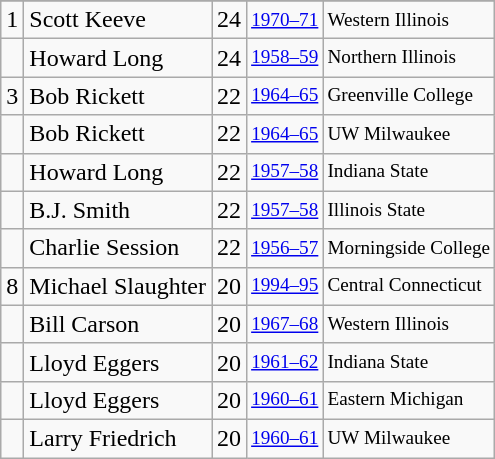<table class="wikitable">
<tr>
</tr>
<tr>
<td>1</td>
<td>Scott Keeve</td>
<td>24</td>
<td style="font-size:80%;"><a href='#'>1970–71</a></td>
<td style="font-size:80%;">Western Illinois</td>
</tr>
<tr>
<td></td>
<td>Howard Long</td>
<td>24</td>
<td style="font-size:80%;"><a href='#'>1958–59</a></td>
<td style="font-size:80%;">Northern Illinois</td>
</tr>
<tr>
<td>3</td>
<td>Bob Rickett</td>
<td>22</td>
<td style="font-size:80%;"><a href='#'>1964–65</a></td>
<td style="font-size:80%;">Greenville College</td>
</tr>
<tr>
<td></td>
<td>Bob Rickett</td>
<td>22</td>
<td style="font-size:80%;"><a href='#'>1964–65</a></td>
<td style="font-size:80%;">UW Milwaukee</td>
</tr>
<tr>
<td></td>
<td>Howard Long</td>
<td>22</td>
<td style="font-size:80%;"><a href='#'>1957–58</a></td>
<td style="font-size:80%;">Indiana State</td>
</tr>
<tr>
<td></td>
<td>B.J. Smith</td>
<td>22</td>
<td style="font-size:80%;"><a href='#'>1957–58</a></td>
<td style="font-size:80%;">Illinois State</td>
</tr>
<tr>
<td></td>
<td>Charlie Session</td>
<td>22</td>
<td style="font-size:80%;"><a href='#'>1956–57</a></td>
<td style="font-size:80%;">Morningside College</td>
</tr>
<tr>
<td>8</td>
<td>Michael Slaughter</td>
<td>20</td>
<td style="font-size:80%;"><a href='#'>1994–95</a></td>
<td style="font-size:80%;">Central Connecticut</td>
</tr>
<tr>
<td></td>
<td>Bill Carson</td>
<td>20</td>
<td style="font-size:80%;"><a href='#'>1967–68</a></td>
<td style="font-size:80%;">Western Illinois</td>
</tr>
<tr>
<td></td>
<td>Lloyd Eggers</td>
<td>20</td>
<td style="font-size:80%;"><a href='#'>1961–62</a></td>
<td style="font-size:80%;">Indiana State</td>
</tr>
<tr>
<td></td>
<td>Lloyd Eggers</td>
<td>20</td>
<td style="font-size:80%;"><a href='#'>1960–61</a></td>
<td style="font-size:80%;">Eastern Michigan</td>
</tr>
<tr>
<td></td>
<td>Larry Friedrich</td>
<td>20</td>
<td style="font-size:80%;"><a href='#'>1960–61</a></td>
<td style="font-size:80%;">UW Milwaukee</td>
</tr>
</table>
